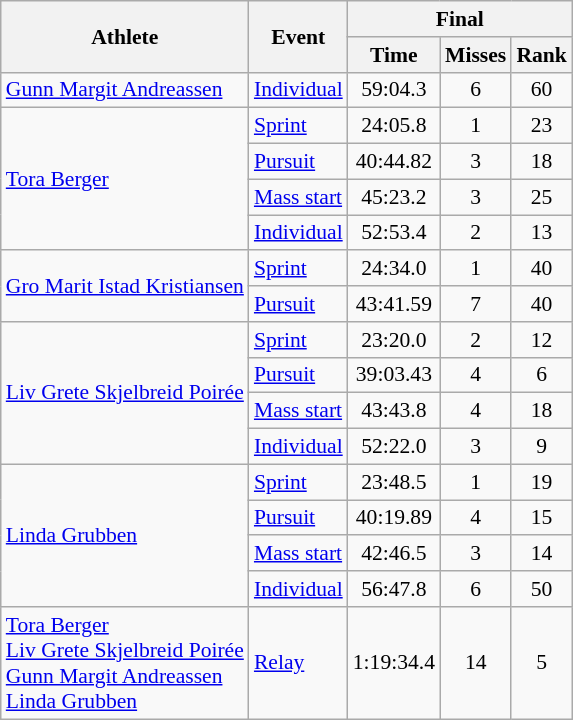<table class="wikitable" style="font-size:90%">
<tr>
<th rowspan="2">Athlete</th>
<th rowspan="2">Event</th>
<th colspan="3">Final</th>
</tr>
<tr>
<th>Time</th>
<th>Misses</th>
<th>Rank</th>
</tr>
<tr>
<td><a href='#'>Gunn Margit Andreassen</a></td>
<td><a href='#'>Individual</a></td>
<td align="center">59:04.3</td>
<td align="center">6</td>
<td align="center">60</td>
</tr>
<tr>
<td rowspan=4><a href='#'>Tora Berger</a></td>
<td><a href='#'>Sprint</a></td>
<td align="center">24:05.8</td>
<td align="center">1</td>
<td align="center">23</td>
</tr>
<tr>
<td><a href='#'>Pursuit</a></td>
<td align="center">40:44.82</td>
<td align="center">3</td>
<td align="center">18</td>
</tr>
<tr>
<td><a href='#'>Mass start</a></td>
<td align="center">45:23.2</td>
<td align="center">3</td>
<td align="center">25</td>
</tr>
<tr>
<td><a href='#'>Individual</a></td>
<td align="center">52:53.4</td>
<td align="center">2</td>
<td align="center">13</td>
</tr>
<tr>
<td rowspan=2><a href='#'>Gro Marit Istad Kristiansen</a></td>
<td><a href='#'>Sprint</a></td>
<td align="center">24:34.0</td>
<td align="center">1</td>
<td align="center">40</td>
</tr>
<tr>
<td><a href='#'>Pursuit</a></td>
<td align="center">43:41.59</td>
<td align="center">7</td>
<td align="center">40</td>
</tr>
<tr>
<td rowspan=4><a href='#'>Liv Grete Skjelbreid Poirée</a></td>
<td><a href='#'>Sprint</a></td>
<td align="center">23:20.0</td>
<td align="center">2</td>
<td align="center">12</td>
</tr>
<tr>
<td><a href='#'>Pursuit</a></td>
<td align="center">39:03.43</td>
<td align="center">4</td>
<td align="center">6</td>
</tr>
<tr>
<td><a href='#'>Mass start</a></td>
<td align="center">43:43.8</td>
<td align="center">4</td>
<td align="center">18</td>
</tr>
<tr>
<td><a href='#'>Individual</a></td>
<td align="center">52:22.0</td>
<td align="center">3</td>
<td align="center">9</td>
</tr>
<tr>
<td rowspan=4><a href='#'>Linda Grubben</a></td>
<td><a href='#'>Sprint</a></td>
<td align="center">23:48.5</td>
<td align="center">1</td>
<td align="center">19</td>
</tr>
<tr>
<td><a href='#'>Pursuit</a></td>
<td align="center">40:19.89</td>
<td align="center">4</td>
<td align="center">15</td>
</tr>
<tr>
<td><a href='#'>Mass start</a></td>
<td align="center">42:46.5</td>
<td align="center">3</td>
<td align="center">14</td>
</tr>
<tr>
<td><a href='#'>Individual</a></td>
<td align="center">56:47.8</td>
<td align="center">6</td>
<td align="center">50</td>
</tr>
<tr>
<td><a href='#'>Tora Berger</a><br><a href='#'>Liv Grete Skjelbreid Poirée</a><br><a href='#'>Gunn Margit Andreassen</a><br><a href='#'>Linda Grubben</a></td>
<td><a href='#'>Relay</a></td>
<td align="center">1:19:34.4</td>
<td align="center">14</td>
<td align="center">5</td>
</tr>
</table>
